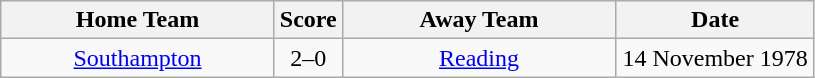<table class="wikitable" style="text-align:center;">
<tr>
<th width=175>Home Team</th>
<th width=20>Score</th>
<th width=175>Away Team</th>
<th width=125>Date</th>
</tr>
<tr>
<td><a href='#'>Southampton</a></td>
<td>2–0</td>
<td><a href='#'>Reading</a></td>
<td>14 November 1978</td>
</tr>
</table>
